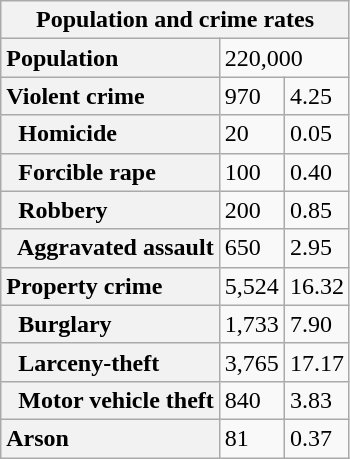<table class="wikitable collapsible collapsed">
<tr>
<th colspan="3">Population and crime rates</th>
</tr>
<tr>
<th scope="row" style="text-align: left;">Population</th>
<td colspan="2">220,000</td>
</tr>
<tr>
<th scope="row" style="text-align: left;">Violent crime</th>
<td>970</td>
<td>4.25</td>
</tr>
<tr>
<th scope="row" style="text-align: left;">  Homicide</th>
<td>20</td>
<td>0.05</td>
</tr>
<tr>
<th scope="row" style="text-align: left;">  Forcible rape</th>
<td>100</td>
<td>0.40</td>
</tr>
<tr>
<th scope="row" style="text-align: left;">  Robbery</th>
<td>200</td>
<td>0.85</td>
</tr>
<tr>
<th scope="row" style="text-align: left;">  Aggravated assault</th>
<td>650</td>
<td>2.95</td>
</tr>
<tr>
<th scope="row" style="text-align: left;">Property crime</th>
<td>5,524</td>
<td>16.32</td>
</tr>
<tr>
<th scope="row" style="text-align: left;">  Burglary</th>
<td>1,733</td>
<td>7.90</td>
</tr>
<tr>
<th scope="row" style="text-align: left;">  Larceny-theft</th>
<td>3,765</td>
<td>17.17</td>
</tr>
<tr>
<th scope="row" style="text-align: left;">  Motor vehicle theft</th>
<td>840</td>
<td>3.83</td>
</tr>
<tr>
<th scope="row" style="text-align: left;">Arson</th>
<td>81</td>
<td>0.37</td>
</tr>
</table>
